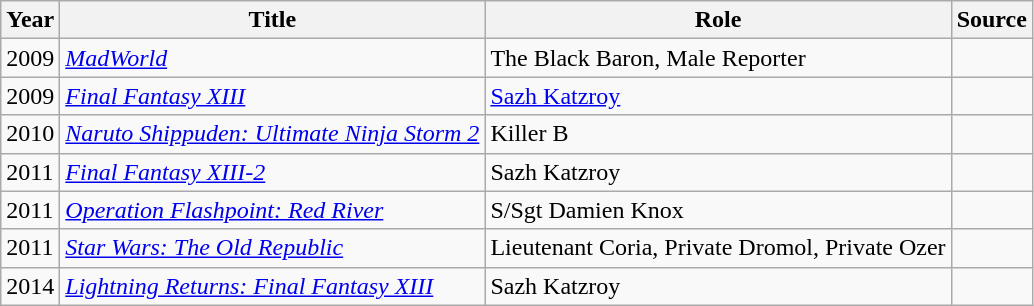<table class="wikitable">
<tr>
<th>Year</th>
<th>Title</th>
<th>Role</th>
<th>Source</th>
</tr>
<tr>
<td>2009</td>
<td><em><a href='#'>MadWorld</a></em></td>
<td>The Black Baron, Male Reporter</td>
<td></td>
</tr>
<tr>
<td>2009</td>
<td><em><a href='#'>Final Fantasy XIII</a></em></td>
<td><a href='#'>Sazh Katzroy</a></td>
<td></td>
</tr>
<tr>
<td>2010</td>
<td><em><a href='#'>Naruto Shippuden: Ultimate Ninja Storm 2</a></em></td>
<td>Killer B</td>
<td></td>
</tr>
<tr>
<td>2011</td>
<td><em><a href='#'>Final Fantasy XIII-2</a></em></td>
<td>Sazh Katzroy</td>
<td></td>
</tr>
<tr>
<td>2011</td>
<td><em><a href='#'>Operation Flashpoint: Red River</a></em></td>
<td>S/Sgt Damien Knox</td>
<td></td>
</tr>
<tr>
<td>2011</td>
<td><em><a href='#'>Star Wars: The Old Republic</a></em></td>
<td>Lieutenant Coria, Private Dromol, Private Ozer</td>
<td></td>
</tr>
<tr>
<td>2014</td>
<td><em><a href='#'>Lightning Returns: Final Fantasy XIII</a></em></td>
<td>Sazh Katzroy</td>
<td></td>
</tr>
</table>
